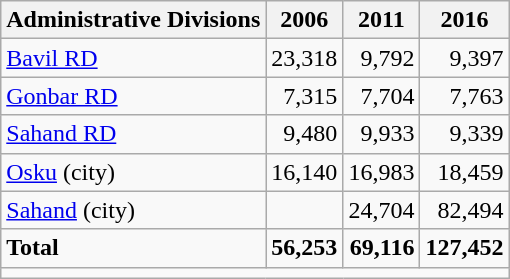<table class="wikitable">
<tr>
<th>Administrative Divisions</th>
<th>2006</th>
<th>2011</th>
<th>2016</th>
</tr>
<tr>
<td><a href='#'>Bavil RD</a></td>
<td style="text-align: right;">23,318</td>
<td style="text-align: right;">9,792</td>
<td style="text-align: right;">9,397</td>
</tr>
<tr>
<td><a href='#'>Gonbar RD</a></td>
<td style="text-align: right;">7,315</td>
<td style="text-align: right;">7,704</td>
<td style="text-align: right;">7,763</td>
</tr>
<tr>
<td><a href='#'>Sahand RD</a></td>
<td style="text-align: right;">9,480</td>
<td style="text-align: right;">9,933</td>
<td style="text-align: right;">9,339</td>
</tr>
<tr>
<td><a href='#'>Osku</a> (city)</td>
<td style="text-align: right;">16,140</td>
<td style="text-align: right;">16,983</td>
<td style="text-align: right;">18,459</td>
</tr>
<tr>
<td><a href='#'>Sahand</a> (city)</td>
<td style="text-align: right;"></td>
<td style="text-align: right;">24,704</td>
<td style="text-align: right;">82,494</td>
</tr>
<tr>
<td><strong>Total</strong></td>
<td style="text-align: right;"><strong>56,253</strong></td>
<td style="text-align: right;"><strong>69,116</strong></td>
<td style="text-align: right;"><strong>127,452</strong></td>
</tr>
<tr>
<td colspan=4></td>
</tr>
</table>
